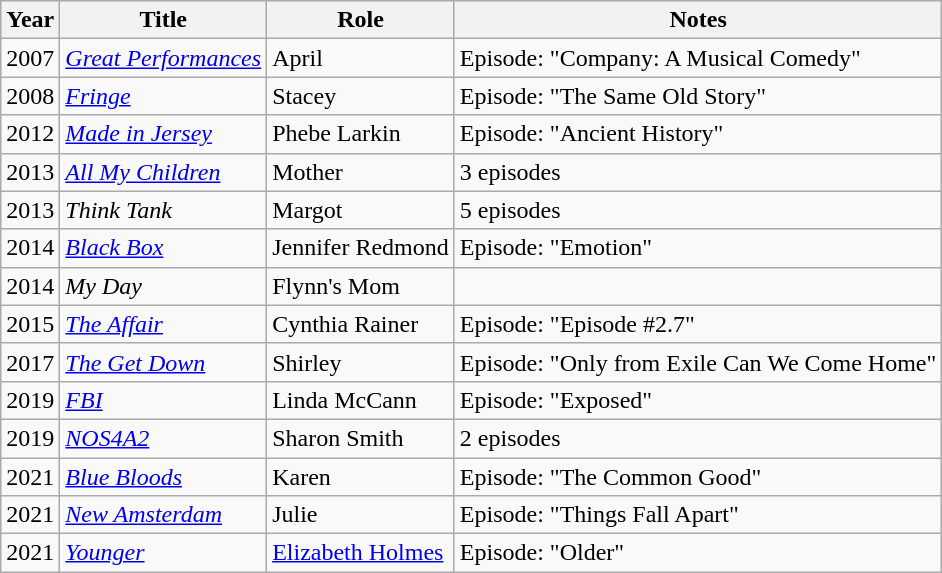<table class="wikitable">
<tr>
<th>Year</th>
<th>Title</th>
<th>Role</th>
<th>Notes</th>
</tr>
<tr>
<td>2007</td>
<td><em><a href='#'>Great Performances</a></em></td>
<td>April</td>
<td>Episode: "Company: A Musical Comedy"</td>
</tr>
<tr>
<td>2008</td>
<td><em><a href='#'>Fringe</a></em></td>
<td>Stacey</td>
<td>Episode: "The Same Old Story"</td>
</tr>
<tr>
<td>2012</td>
<td><em><a href='#'>Made in Jersey</a></em></td>
<td>Phebe Larkin</td>
<td>Episode: "Ancient History"</td>
</tr>
<tr>
<td>2013</td>
<td><em><a href='#'>All My Children</a></em></td>
<td>Mother</td>
<td>3 episodes</td>
</tr>
<tr>
<td>2013</td>
<td><em>Think Tank</em></td>
<td>Margot</td>
<td>5 episodes</td>
</tr>
<tr>
<td>2014</td>
<td><em><a href='#'>Black Box</a></em></td>
<td>Jennifer Redmond</td>
<td>Episode: "Emotion"</td>
</tr>
<tr>
<td>2014</td>
<td><em>My Day</em></td>
<td>Flynn's Mom</td>
<td></td>
</tr>
<tr>
<td>2015</td>
<td><em><a href='#'>The Affair</a></em></td>
<td>Cynthia Rainer</td>
<td>Episode: "Episode #2.7"</td>
</tr>
<tr>
<td>2017</td>
<td><em><a href='#'>The Get Down</a></em></td>
<td>Shirley</td>
<td>Episode: "Only from Exile Can We Come Home"</td>
</tr>
<tr>
<td>2019</td>
<td><em><a href='#'>FBI</a></em></td>
<td>Linda McCann</td>
<td>Episode: "Exposed"</td>
</tr>
<tr>
<td>2019</td>
<td><em><a href='#'>NOS4A2</a></em></td>
<td>Sharon Smith</td>
<td>2 episodes</td>
</tr>
<tr>
<td>2021</td>
<td><em><a href='#'>Blue Bloods</a></em></td>
<td>Karen</td>
<td>Episode: "The Common Good"</td>
</tr>
<tr>
<td>2021</td>
<td><em><a href='#'>New Amsterdam</a></em></td>
<td>Julie</td>
<td>Episode: "Things Fall Apart"</td>
</tr>
<tr>
<td>2021</td>
<td><em><a href='#'>Younger</a></em></td>
<td><a href='#'>Elizabeth Holmes</a></td>
<td>Episode: "Older"</td>
</tr>
</table>
